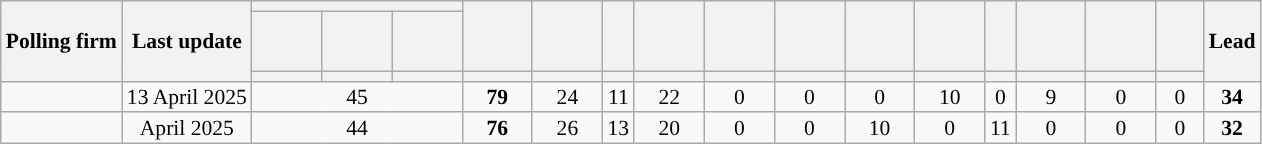<table class="wikitable mw-collapsible sortable" style="text-align:center;font-size:90%;line-height:14px;">
<tr>
<th rowspan="3">Polling firm</th>
<th rowspan="3">Last update</th>
<th colspan="3" class="unsortable" style="width:40px;"></th>
<th rowspan="2" class="unsortable" style="width:40px;"></th>
<th rowspan="2" class="unsortable" style="width:40px;"></th>
<th rowspan="2"></th>
<th rowspan="2" class="unsortable" style="width:40px;"></th>
<th rowspan="2" class="unsortable" style="width:40px;"></th>
<th rowspan="2" class="unsortable" style="width:40px;"></th>
<th rowspan="2" class="unsortable" style="width:40px;"></th>
<th rowspan="2" class="unsortable" style="width:40px;"></th>
<th rowspan="2"></th>
<th rowspan="2" class="unsortable" style="width:40px;"></th>
<th rowspan="2" class="unsortable" style="width:40px;"></th>
<th rowspan="2" style="width:25px;"></th>
<th rowspan="3">Lead</th>
</tr>
<tr style="height:40px;">
<th class="unsortable" style="width:40px;"></th>
<th class="unsortable" style="width:40px;"></th>
<th class="unsortable" style="width:40px;"></th>
</tr>
<tr>
<th class="unsortable" style="color:inherit;background:"></th>
<th class="unsortable" style="color:inherit;background:"></th>
<th class="unsortable" style="color:inherit;background:"></th>
<th class="unsortable" style="color:inherit;background:"></th>
<th class="unsortable" style="color:inherit;background:"></th>
<th class="unsortable" style="color:inherit;background:"></th>
<th class="unsortable" style="color:inherit;background:"></th>
<th class="unsortable" style="color:inherit;background:"></th>
<th class="unsortable" style="color:inherit;background:"></th>
<th class="unsortable" style="color:inherit;background:"></th>
<th class="unsortable" style="color:inherit;background:"></th>
<th class="unsortable" style="color:inherit;background:"></th>
<th class="unsortable" style="color:inherit;background:"></th>
<th class="unsortable" style="color:inherit;background:"></th>
<th class="unsortable" style="color:inherit;background:"></th>
</tr>
<tr>
<td></td>
<td>13 April 2025</td>
<td colspan="3">45</td>
<td><strong>79</strong></td>
<td>24</td>
<td>11</td>
<td>22</td>
<td>0</td>
<td>0</td>
<td>0</td>
<td>10</td>
<td>0</td>
<td>9</td>
<td>0</td>
<td>0</td>
<td style="background:"><strong>34</strong></td>
</tr>
<tr>
<td></td>
<td>April 2025</td>
<td colspan="3">44</td>
<td><strong>76</strong></td>
<td>26</td>
<td>13</td>
<td>20</td>
<td>0</td>
<td>0</td>
<td>10</td>
<td>0</td>
<td>11</td>
<td>0</td>
<td>0</td>
<td>0</td>
<td style="background:"><strong>32</strong></td>
</tr>
</table>
